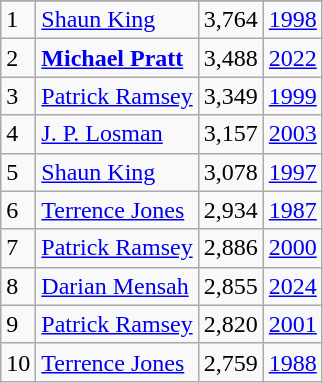<table class="wikitable">
<tr>
</tr>
<tr>
<td>1</td>
<td><a href='#'>Shaun King</a></td>
<td><abbr>3,764</abbr></td>
<td><a href='#'>1998</a></td>
</tr>
<tr>
<td>2</td>
<td><strong><a href='#'>Michael Pratt</a></strong></td>
<td><abbr>3,488</abbr></td>
<td><a href='#'>2022</a></td>
</tr>
<tr>
<td>3</td>
<td><a href='#'>Patrick Ramsey</a></td>
<td><abbr>3,349</abbr></td>
<td><a href='#'>1999</a></td>
</tr>
<tr>
<td>4</td>
<td><a href='#'>J. P. Losman</a></td>
<td><abbr>3,157</abbr></td>
<td><a href='#'>2003</a></td>
</tr>
<tr>
<td>5</td>
<td><a href='#'>Shaun King</a></td>
<td><abbr>3,078</abbr></td>
<td><a href='#'>1997</a></td>
</tr>
<tr>
<td>6</td>
<td><a href='#'>Terrence Jones</a></td>
<td><abbr>2,934</abbr></td>
<td><a href='#'>1987</a></td>
</tr>
<tr>
<td>7</td>
<td><a href='#'>Patrick Ramsey</a></td>
<td><abbr>2,886</abbr></td>
<td><a href='#'>2000</a></td>
</tr>
<tr>
<td>8</td>
<td><a href='#'>Darian Mensah</a></td>
<td><abbr>2,855</abbr></td>
<td><a href='#'>2024</a></td>
</tr>
<tr>
<td>9</td>
<td><a href='#'>Patrick Ramsey</a></td>
<td><abbr>2,820</abbr></td>
<td><a href='#'>2001</a></td>
</tr>
<tr>
<td>10</td>
<td><a href='#'>Terrence Jones</a></td>
<td><abbr>2,759</abbr></td>
<td><a href='#'>1988</a></td>
</tr>
</table>
